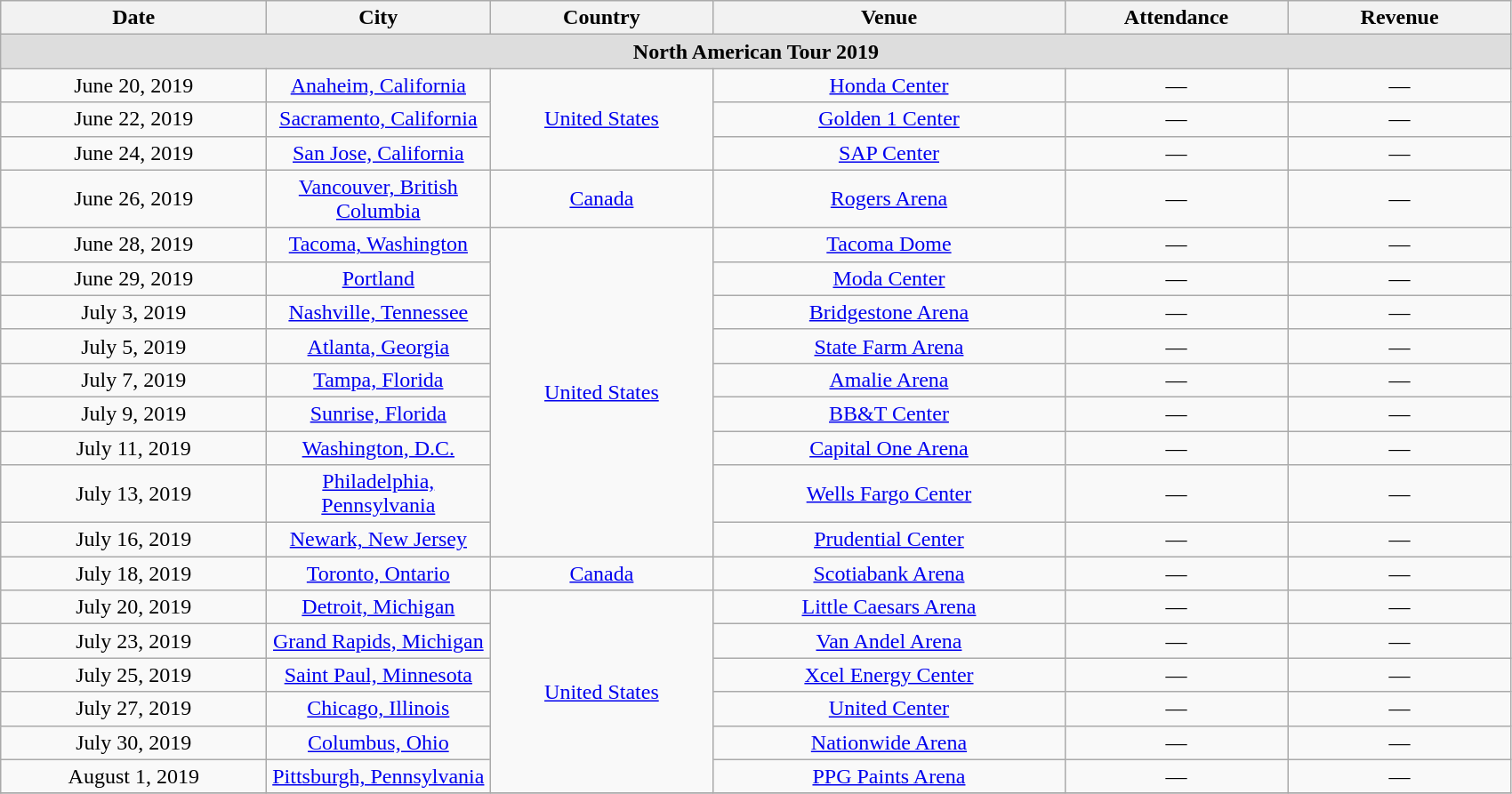<table class="wikitable" style="text-align:center;">
<tr>
<th scope="col" style="width:12em;">Date</th>
<th scope="col" style="width:10em;">City</th>
<th scope="col" style="width:10em;">Country</th>
<th scope="col" style="width:16em;">Venue</th>
<th scope="col" style="width:10em;">Attendance</th>
<th scope="col" style="width:10em;">Revenue</th>
</tr>
<tr>
<td colspan="6" style="background:#ddd;"><strong>North American Tour 2019</strong></td>
</tr>
<tr>
<td>June 20, 2019</td>
<td><a href='#'>Anaheim, California</a></td>
<td rowspan="3"><a href='#'>United States</a></td>
<td><a href='#'>Honda Center</a></td>
<td>—</td>
<td>—</td>
</tr>
<tr>
<td>June 22, 2019</td>
<td><a href='#'>Sacramento, California</a></td>
<td><a href='#'>Golden 1 Center</a></td>
<td>—</td>
<td>—</td>
</tr>
<tr>
<td>June 24, 2019</td>
<td><a href='#'>San Jose, California</a></td>
<td><a href='#'>SAP Center</a></td>
<td>—</td>
<td>—</td>
</tr>
<tr>
<td>June 26, 2019</td>
<td><a href='#'>Vancouver, British Columbia</a></td>
<td><a href='#'>Canada</a></td>
<td><a href='#'>Rogers Arena</a></td>
<td>—</td>
<td>—</td>
</tr>
<tr>
<td>June 28, 2019</td>
<td><a href='#'>Tacoma, Washington</a></td>
<td rowspan="9"><a href='#'>United States</a></td>
<td><a href='#'>Tacoma Dome</a></td>
<td>—</td>
<td>—</td>
</tr>
<tr>
<td>June 29, 2019</td>
<td><a href='#'>Portland</a></td>
<td><a href='#'>Moda Center</a></td>
<td>—</td>
<td>—</td>
</tr>
<tr>
<td>July 3, 2019</td>
<td><a href='#'>Nashville, Tennessee</a></td>
<td><a href='#'>Bridgestone Arena</a></td>
<td>—</td>
<td>—</td>
</tr>
<tr>
<td>July 5, 2019</td>
<td><a href='#'>Atlanta, Georgia</a></td>
<td><a href='#'>State Farm Arena</a></td>
<td>—</td>
<td>—</td>
</tr>
<tr>
<td>July 7, 2019</td>
<td><a href='#'>Tampa, Florida</a></td>
<td><a href='#'>Amalie Arena</a></td>
<td>—</td>
<td>—</td>
</tr>
<tr>
<td>July 9, 2019</td>
<td><a href='#'>Sunrise, Florida</a></td>
<td><a href='#'>BB&T Center</a></td>
<td>—</td>
<td>—</td>
</tr>
<tr>
<td>July 11, 2019</td>
<td><a href='#'>Washington, D.C.</a></td>
<td><a href='#'>Capital One Arena</a></td>
<td>—</td>
<td>—</td>
</tr>
<tr>
<td>July 13, 2019</td>
<td><a href='#'>Philadelphia, Pennsylvania</a></td>
<td><a href='#'>Wells Fargo Center</a></td>
<td>—</td>
<td>—</td>
</tr>
<tr>
<td>July 16, 2019</td>
<td><a href='#'>Newark, New Jersey</a></td>
<td><a href='#'>Prudential Center</a></td>
<td>—</td>
<td>—</td>
</tr>
<tr>
<td>July 18, 2019</td>
<td><a href='#'>Toronto, Ontario</a></td>
<td><a href='#'>Canada</a></td>
<td><a href='#'>Scotiabank Arena</a></td>
<td>—</td>
<td>—</td>
</tr>
<tr>
<td>July 20, 2019</td>
<td><a href='#'>Detroit, Michigan</a></td>
<td rowspan="6"><a href='#'>United States</a></td>
<td><a href='#'>Little Caesars Arena</a></td>
<td>—</td>
<td>—</td>
</tr>
<tr>
<td>July 23, 2019</td>
<td><a href='#'>Grand Rapids, Michigan</a></td>
<td><a href='#'>Van Andel Arena</a></td>
<td>—</td>
<td>—</td>
</tr>
<tr>
<td>July 25, 2019</td>
<td><a href='#'>Saint Paul, Minnesota</a></td>
<td><a href='#'>Xcel Energy Center</a></td>
<td>—</td>
<td>—</td>
</tr>
<tr>
<td>July 27, 2019</td>
<td><a href='#'>Chicago, Illinois</a></td>
<td><a href='#'>United Center</a></td>
<td>—</td>
<td>—</td>
</tr>
<tr>
<td>July 30, 2019</td>
<td><a href='#'>Columbus, Ohio</a></td>
<td><a href='#'>Nationwide Arena</a></td>
<td>—</td>
<td>—</td>
</tr>
<tr>
<td>August 1, 2019</td>
<td><a href='#'>Pittsburgh, Pennsylvania</a></td>
<td><a href='#'>PPG Paints Arena</a></td>
<td>—</td>
<td>—</td>
</tr>
<tr>
</tr>
</table>
